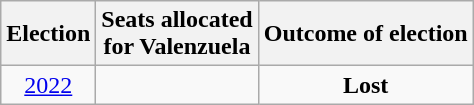<table class=wikitable style="text-align:center;">
<tr>
<th>Election</th>
<th>Seats allocated<br>for Valenzuela</th>
<th>Outcome of election</th>
</tr>
<tr>
<td><a href='#'>2022</a></td>
<td></td>
<td><strong>Lost</strong></td>
</tr>
</table>
